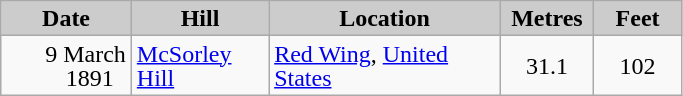<table class="wikitable sortable" style="text-align:left; line-height:16px; width:36%;">
<tr>
<th style="background-color: #ccc;" width="70">Date</th>
<th style="background-color: #ccc;" width="74">Hill</th>
<th style="background-color: #ccc;" width="130">Location</th>
<th style="background-color: #ccc;" width="45">Metres</th>
<th style="background-color: #ccc;" width="45">Feet</th>
</tr>
<tr>
<td align=right>9 March 1891  </td>
<td><a href='#'>McSorley Hill</a></td>
<td><a href='#'>Red Wing</a>, <a href='#'>United States</a></td>
<td align=center>31.1</td>
<td align=center>102</td>
</tr>
</table>
